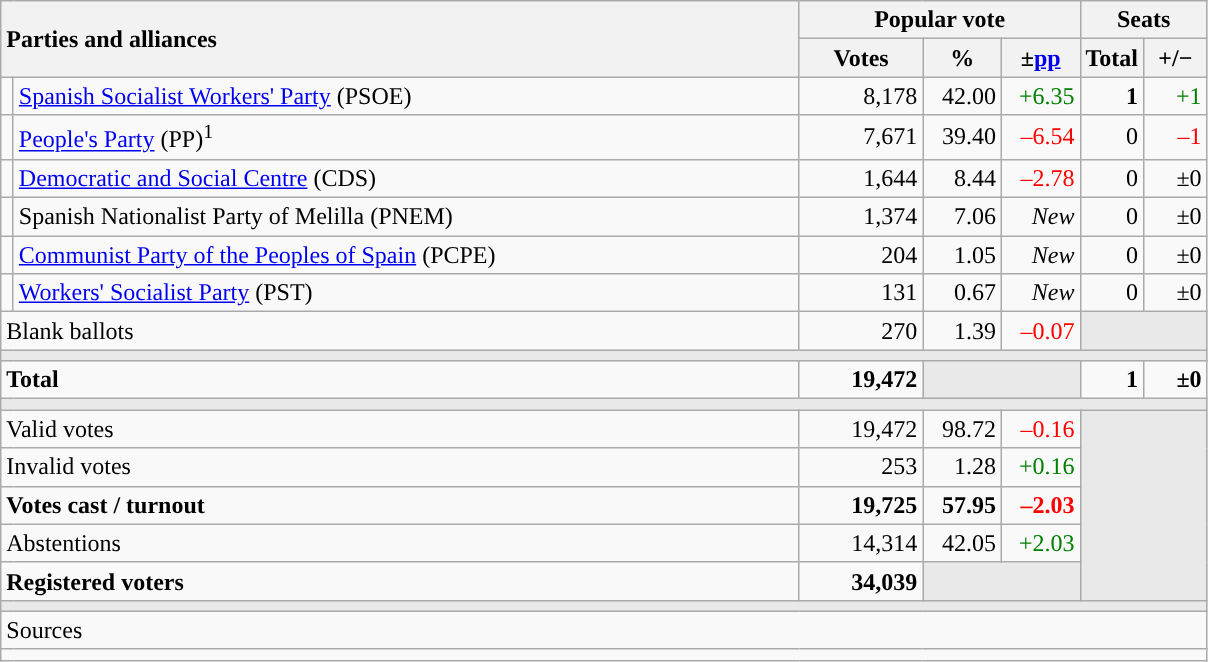<table class="wikitable" style="text-align:right;">
<tr>
<th style="text-align:left;" rowspan="2" colspan="2" width="525">Parties and alliances</th>
<th colspan="3">Popular vote</th>
<th colspan="2">Seats</th>
</tr>
<tr>
<th width="75">Votes</th>
<th width="45">%</th>
<th width="45">±<a href='#'>pp</a></th>
<th width="35">Total</th>
<th width="35">+/−</th>
</tr>
<tr>
<td width="1" style="color:inherit;background:"></td>
<td align="left"><a href='#'>Spanish Socialist Workers' Party</a> (PSOE)</td>
<td>8,178</td>
<td>42.00</td>
<td style="color:green;">+6.35</td>
<td><strong>1</strong></td>
<td style="color:green;">+1</td>
</tr>
<tr>
<td style="color:inherit;background:"></td>
<td align="left"><a href='#'>People's Party</a> (PP)<sup>1</sup></td>
<td>7,671</td>
<td>39.40</td>
<td style="color:red;">–6.54</td>
<td>0</td>
<td style="color:red;">–1</td>
</tr>
<tr>
<td style="color:inherit;background:"></td>
<td align="left"><a href='#'>Democratic and Social Centre</a> (CDS)</td>
<td>1,644</td>
<td>8.44</td>
<td style="color:red;">–2.78</td>
<td>0</td>
<td>±0</td>
</tr>
<tr>
<td style="color:inherit;background:"></td>
<td align="left">Spanish Nationalist Party of Melilla (PNEM)</td>
<td>1,374</td>
<td>7.06</td>
<td><em>New</em></td>
<td>0</td>
<td>±0</td>
</tr>
<tr>
<td style="color:inherit;background:"></td>
<td align="left"><a href='#'>Communist Party of the Peoples of Spain</a> (PCPE)</td>
<td>204</td>
<td>1.05</td>
<td><em>New</em></td>
<td>0</td>
<td>±0</td>
</tr>
<tr>
<td style="color:inherit;background:"></td>
<td align="left"><a href='#'>Workers' Socialist Party</a> (PST)</td>
<td>131</td>
<td>0.67</td>
<td><em>New</em></td>
<td>0</td>
<td>±0</td>
</tr>
<tr>
<td align="left" colspan="2">Blank ballots</td>
<td>270</td>
<td>1.39</td>
<td style="color:red;">–0.07</td>
<td bgcolor="#E9E9E9" colspan="2"></td>
</tr>
<tr>
<td colspan="7" bgcolor="#E9E9E9"></td>
</tr>
<tr style="font-weight:bold;">
<td align="left" colspan="2">Total</td>
<td>19,472</td>
<td bgcolor="#E9E9E9" colspan="2"></td>
<td>1</td>
<td>±0</td>
</tr>
<tr>
<td colspan="7" bgcolor="#E9E9E9"></td>
</tr>
<tr>
<td align="left" colspan="2">Valid votes</td>
<td>19,472</td>
<td>98.72</td>
<td style="color:red;">–0.16</td>
<td bgcolor="#E9E9E9" colspan="2" rowspan="5"></td>
</tr>
<tr>
<td align="left" colspan="2">Invalid votes</td>
<td>253</td>
<td>1.28</td>
<td style="color:green;">+0.16</td>
</tr>
<tr style="font-weight:bold;">
<td align="left" colspan="2">Votes cast / turnout</td>
<td>19,725</td>
<td>57.95</td>
<td style="color:red;">–2.03</td>
</tr>
<tr>
<td align="left" colspan="2">Abstentions</td>
<td>14,314</td>
<td>42.05</td>
<td style="color:green;">+2.03</td>
</tr>
<tr style="font-weight:bold;">
<td align="left" colspan="2">Registered voters</td>
<td>34,039</td>
<td bgcolor="#E9E9E9" colspan="2"></td>
</tr>
<tr>
<td colspan="7" bgcolor="#E9E9E9"></td>
</tr>
<tr>
<td align="left" colspan="7">Sources</td>
</tr>
<tr>
<td colspan="7" style="text-align:left; max-width:790px;"></td>
</tr>
</table>
